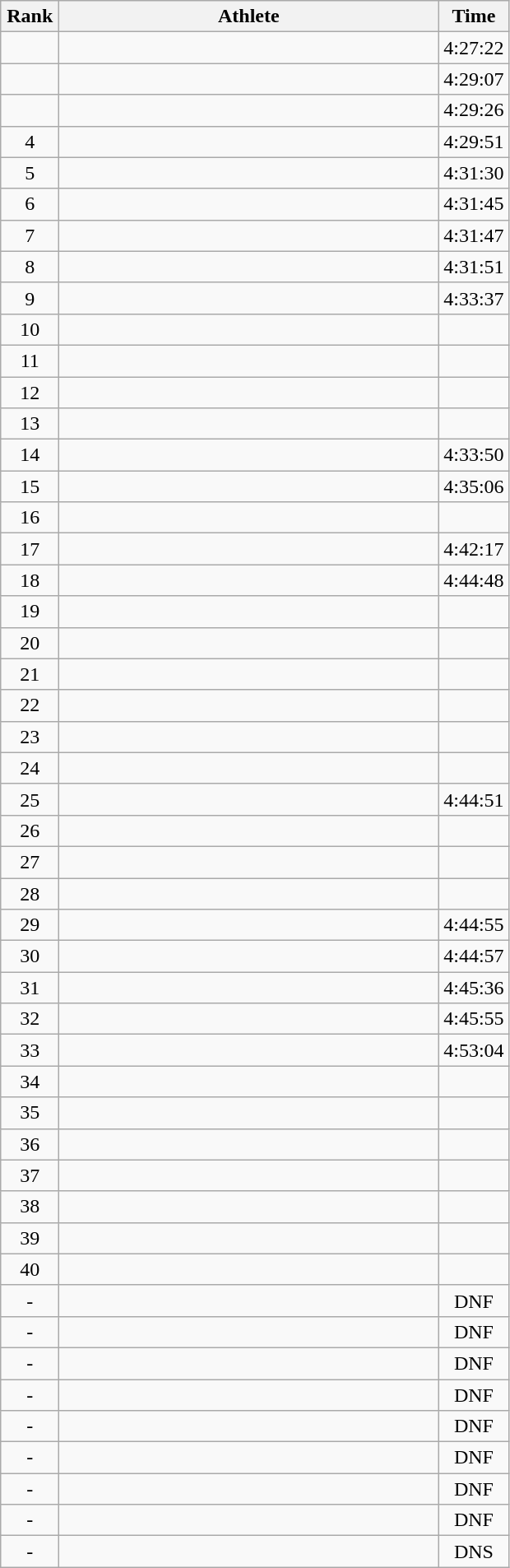<table class=wikitable style="text-align:center">
<tr>
<th width=40>Rank</th>
<th width=300>Athlete</th>
<th width=50>Time</th>
</tr>
<tr>
<td></td>
<td style="text-align:left"></td>
<td>4:27:22</td>
</tr>
<tr>
<td></td>
<td style="text-align:left"></td>
<td>4:29:07</td>
</tr>
<tr>
<td></td>
<td style="text-align:left"></td>
<td>4:29:26</td>
</tr>
<tr>
<td>4</td>
<td style="text-align:left"></td>
<td>4:29:51</td>
</tr>
<tr>
<td>5</td>
<td style="text-align:left"></td>
<td>4:31:30</td>
</tr>
<tr>
<td>6</td>
<td style="text-align:left"></td>
<td>4:31:45</td>
</tr>
<tr>
<td>7</td>
<td style="text-align:left"></td>
<td>4:31:47</td>
</tr>
<tr>
<td>8</td>
<td style="text-align:left"></td>
<td>4:31:51</td>
</tr>
<tr>
<td>9</td>
<td style="text-align:left"></td>
<td>4:33:37</td>
</tr>
<tr>
<td>10</td>
<td style="text-align:left"></td>
<td></td>
</tr>
<tr>
<td>11</td>
<td style="text-align:left"></td>
<td></td>
</tr>
<tr>
<td>12</td>
<td style="text-align:left"></td>
<td></td>
</tr>
<tr>
<td>13</td>
<td style="text-align:left"></td>
<td></td>
</tr>
<tr>
<td>14</td>
<td style="text-align:left"></td>
<td>4:33:50</td>
</tr>
<tr>
<td>15</td>
<td style="text-align:left"></td>
<td>4:35:06</td>
</tr>
<tr>
<td>16</td>
<td style="text-align:left"></td>
<td></td>
</tr>
<tr>
<td>17</td>
<td style="text-align:left"></td>
<td>4:42:17</td>
</tr>
<tr>
<td>18</td>
<td style="text-align:left"></td>
<td>4:44:48</td>
</tr>
<tr>
<td>19</td>
<td style="text-align:left"></td>
<td></td>
</tr>
<tr>
<td>20</td>
<td style="text-align:left"></td>
<td></td>
</tr>
<tr>
<td>21</td>
<td style="text-align:left"></td>
<td></td>
</tr>
<tr>
<td>22</td>
<td style="text-align:left"></td>
<td></td>
</tr>
<tr>
<td>23</td>
<td style="text-align:left"></td>
<td></td>
</tr>
<tr>
<td>24</td>
<td style="text-align:left"></td>
<td></td>
</tr>
<tr>
<td>25</td>
<td style="text-align:left"></td>
<td>4:44:51</td>
</tr>
<tr>
<td>26</td>
<td style="text-align:left"></td>
<td></td>
</tr>
<tr>
<td>27</td>
<td style="text-align:left"></td>
<td></td>
</tr>
<tr>
<td>28</td>
<td style="text-align:left"></td>
<td></td>
</tr>
<tr>
<td>29</td>
<td style="text-align:left"></td>
<td>4:44:55</td>
</tr>
<tr>
<td>30</td>
<td style="text-align:left"></td>
<td>4:44:57</td>
</tr>
<tr>
<td>31</td>
<td style="text-align:left"></td>
<td>4:45:36</td>
</tr>
<tr>
<td>32</td>
<td style="text-align:left"></td>
<td>4:45:55</td>
</tr>
<tr>
<td>33</td>
<td style="text-align:left"></td>
<td>4:53:04</td>
</tr>
<tr>
<td>34</td>
<td style="text-align:left"></td>
<td></td>
</tr>
<tr>
<td>35</td>
<td style="text-align:left"></td>
<td></td>
</tr>
<tr>
<td>36</td>
<td style="text-align:left"></td>
<td></td>
</tr>
<tr>
<td>37</td>
<td style="text-align:left"></td>
<td></td>
</tr>
<tr>
<td>38</td>
<td style="text-align:left"></td>
<td></td>
</tr>
<tr>
<td>39</td>
<td style="text-align:left"></td>
<td></td>
</tr>
<tr>
<td>40</td>
<td style="text-align:left"></td>
<td></td>
</tr>
<tr>
<td>-</td>
<td style="text-align:left"></td>
<td>DNF</td>
</tr>
<tr>
<td>-</td>
<td style="text-align:left"></td>
<td>DNF</td>
</tr>
<tr>
<td>-</td>
<td style="text-align:left"></td>
<td>DNF</td>
</tr>
<tr>
<td>-</td>
<td style="text-align:left"></td>
<td>DNF</td>
</tr>
<tr>
<td>-</td>
<td style="text-align:left"></td>
<td>DNF</td>
</tr>
<tr>
<td>-</td>
<td style="text-align:left"></td>
<td>DNF</td>
</tr>
<tr>
<td>-</td>
<td style="text-align:left"></td>
<td>DNF</td>
</tr>
<tr>
<td>-</td>
<td style="text-align:left"></td>
<td>DNF</td>
</tr>
<tr>
<td>-</td>
<td style="text-align:left"></td>
<td>DNS</td>
</tr>
</table>
